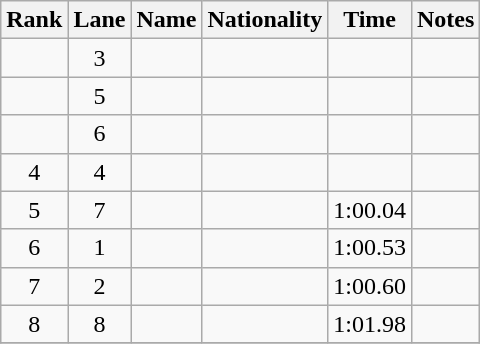<table class="wikitable sortable" style="text-align:center">
<tr>
<th>Rank</th>
<th>Lane</th>
<th>Name</th>
<th>Nationality</th>
<th>Time</th>
<th>Notes</th>
</tr>
<tr>
<td></td>
<td>3</td>
<td align=left></td>
<td align=left></td>
<td></td>
<td></td>
</tr>
<tr>
<td></td>
<td>5</td>
<td align=left></td>
<td align=left></td>
<td></td>
<td></td>
</tr>
<tr>
<td></td>
<td>6</td>
<td align=left></td>
<td align=left></td>
<td></td>
<td></td>
</tr>
<tr>
<td>4</td>
<td>4</td>
<td align=left></td>
<td align=left></td>
<td></td>
<td></td>
</tr>
<tr>
<td>5</td>
<td>7</td>
<td align=left></td>
<td align=left></td>
<td>1:00.04</td>
<td></td>
</tr>
<tr>
<td>6</td>
<td>1</td>
<td align=left></td>
<td align=left></td>
<td>1:00.53</td>
<td></td>
</tr>
<tr>
<td>7</td>
<td>2</td>
<td align=left></td>
<td align=left></td>
<td>1:00.60</td>
<td></td>
</tr>
<tr>
<td>8</td>
<td>8</td>
<td align=left></td>
<td align=left></td>
<td>1:01.98</td>
<td></td>
</tr>
<tr>
</tr>
</table>
